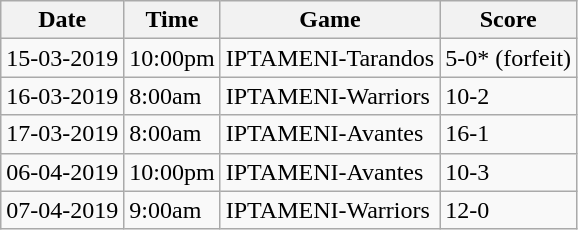<table class="wikitable">
<tr>
<th colspan="1" rowspan="1">Date</th>
<th colspan="1" rowspan="1">Time</th>
<th colspan="1" rowspan="1">Game</th>
<th colspan="1" rowspan="1">Score</th>
</tr>
<tr>
<td>15-03-2019</td>
<td>10:00pm</td>
<td>IPTAMENI-Tarandos</td>
<td>5-0* (forfeit)</td>
</tr>
<tr>
<td>16-03-2019</td>
<td>8:00am</td>
<td>IPTAMENI-Warriors</td>
<td>10-2</td>
</tr>
<tr>
<td>17-03-2019</td>
<td>8:00am</td>
<td>IPTAMENI-Avantes</td>
<td>16-1</td>
</tr>
<tr>
<td>06-04-2019</td>
<td>10:00pm</td>
<td>IPTAMENI-Avantes</td>
<td>10-3</td>
</tr>
<tr>
<td>07-04-2019</td>
<td>9:00am</td>
<td>IPTAMENI-Warriors</td>
<td>12-0</td>
</tr>
</table>
